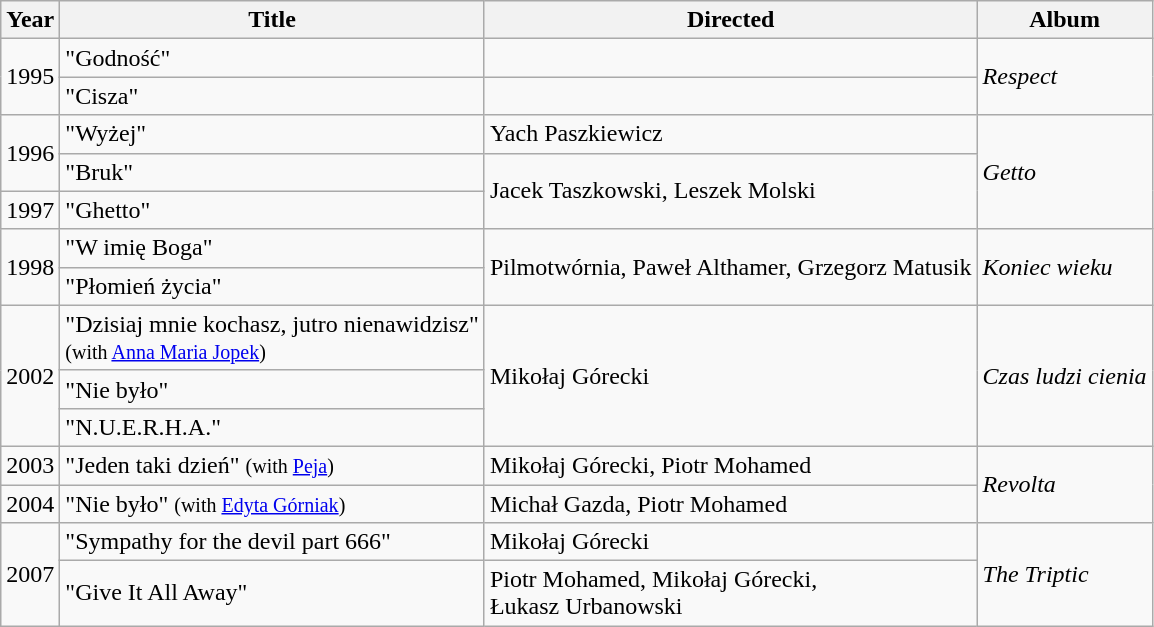<table class="wikitable">
<tr>
<th>Year</th>
<th>Title</th>
<th>Directed</th>
<th>Album</th>
</tr>
<tr>
<td rowspan=2>1995</td>
<td>"Godność"</td>
<td></td>
<td rowspan=2><em>Respect</em></td>
</tr>
<tr>
<td>"Cisza"</td>
<td></td>
</tr>
<tr>
<td rowspan=2>1996</td>
<td>"Wyżej"</td>
<td>Yach Paszkiewicz</td>
<td rowspan=3><em>Getto</em></td>
</tr>
<tr>
<td>"Bruk"</td>
<td rowspan=2>Jacek Taszkowski, Leszek Molski</td>
</tr>
<tr>
<td>1997</td>
<td>"Ghetto"</td>
</tr>
<tr>
<td rowspan=2>1998</td>
<td>"W imię Boga"</td>
<td rowspan=2>Pilmotwórnia, Paweł Althamer, Grzegorz Matusik</td>
<td rowspan=2><em>Koniec wieku</em></td>
</tr>
<tr>
<td>"Płomień życia"</td>
</tr>
<tr>
<td rowspan=3>2002</td>
<td>"Dzisiaj mnie kochasz, jutro nienawidzisz"<br><small>(with <a href='#'>Anna Maria Jopek</a>)</small></td>
<td rowspan=3>Mikołaj Górecki</td>
<td rowspan=3><em>Czas ludzi cienia</em></td>
</tr>
<tr>
<td>"Nie było"</td>
</tr>
<tr>
<td>"N.U.E.R.H.A."</td>
</tr>
<tr>
<td>2003</td>
<td>"Jeden taki dzień" <small>(with <a href='#'>Peja</a>)</small></td>
<td>Mikołaj Górecki, Piotr Mohamed</td>
<td rowspan=2><em>Revolta</em></td>
</tr>
<tr>
<td>2004</td>
<td>"Nie było" <small>(with <a href='#'>Edyta Górniak</a>)</small></td>
<td>Michał Gazda, Piotr Mohamed</td>
</tr>
<tr>
<td rowspan=2>2007</td>
<td>"Sympathy for the devil part 666"</td>
<td>Mikołaj Górecki</td>
<td rowspan=2><em>The Triptic</em></td>
</tr>
<tr>
<td>"Give It All Away"</td>
<td>Piotr Mohamed, Mikołaj Górecki,<br>Łukasz Urbanowski</td>
</tr>
</table>
